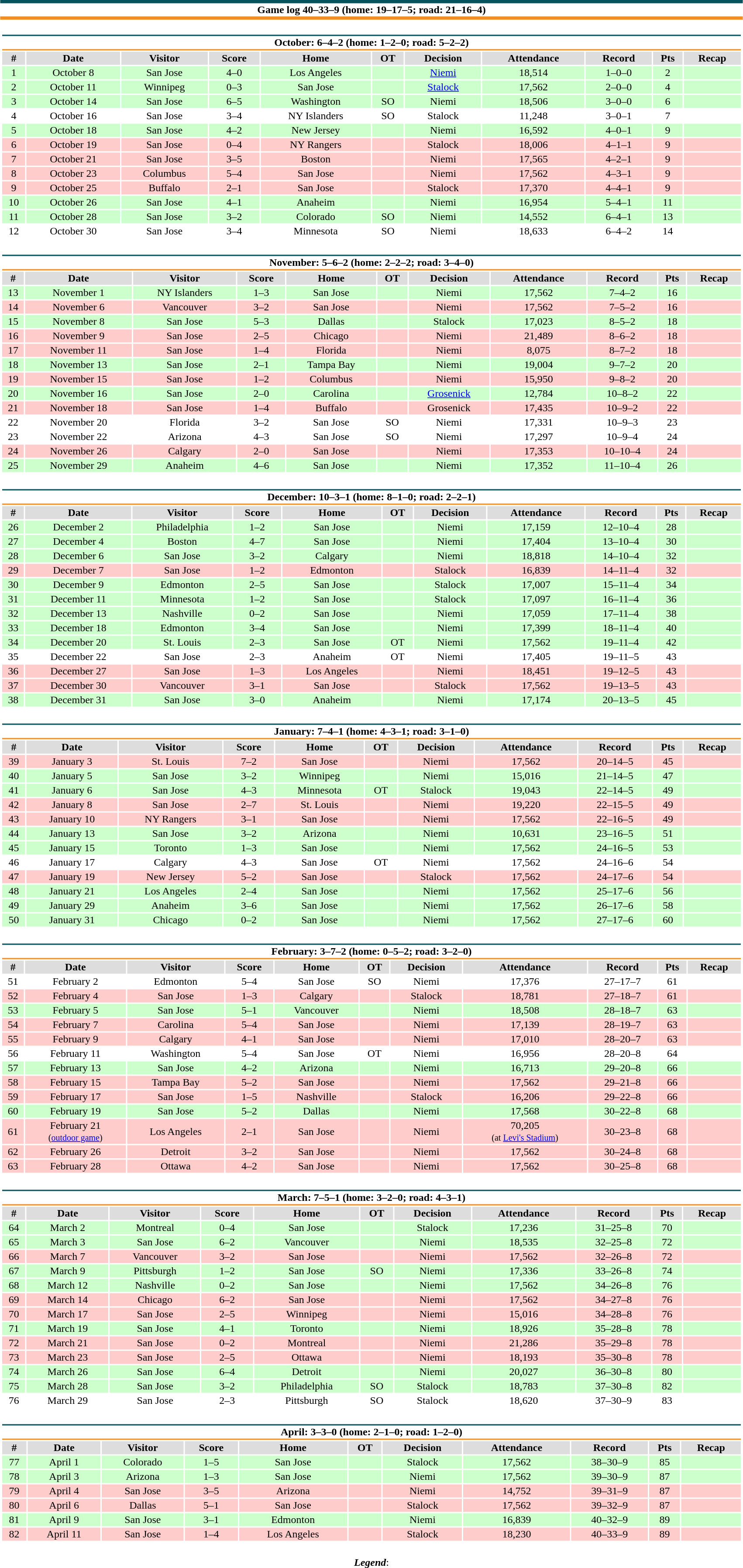<table class="toccolours" style="width:90%; clear:both; margin:1.5em auto; text-align:center;">
<tr>
<th colspan="11" style="background:#fff; border-top:#05535D 5px solid; border-bottom:#F38F20 5px solid;">Game log 40–33–9 (home: 19–17–5; road: 21–16–4)</th>
</tr>
<tr>
<td colspan=11><br><table class="toccolours collapsible collapsed" style="width:100%;">
<tr>
<th colspan="11" style="background:#fff; border-top:#05535D 2px solid; border-bottom:#F38F20 2px solid;">October: 6–4–2 (home: 1–2–0; road: 5–2–2)</th>
</tr>
<tr style="text-align:center; background:#ddd;">
<th>#</th>
<th>Date</th>
<th>Visitor</th>
<th>Score</th>
<th>Home</th>
<th>OT</th>
<th>Decision</th>
<th>Attendance</th>
<th>Record</th>
<th>Pts</th>
<th>Recap</th>
</tr>
<tr bgcolor=ccffcc>
<td>1</td>
<td>October 8</td>
<td>San Jose</td>
<td>4–0</td>
<td>Los Angeles</td>
<td></td>
<td><a href='#'>Niemi</a></td>
<td>18,514</td>
<td>1–0–0</td>
<td>2</td>
<td></td>
</tr>
<tr bgcolor=ccffcc>
<td>2</td>
<td>October 11</td>
<td>Winnipeg</td>
<td>0–3</td>
<td>San Jose</td>
<td></td>
<td><a href='#'>Stalock</a></td>
<td>17,562</td>
<td>2–0–0</td>
<td>4</td>
<td></td>
</tr>
<tr bgcolor=ccffcc>
<td>3</td>
<td>October 14</td>
<td>San Jose</td>
<td>6–5</td>
<td>Washington</td>
<td>SO</td>
<td>Niemi</td>
<td>18,506</td>
<td>3–0–0</td>
<td>6</td>
<td></td>
</tr>
<tr bgcolor=ffffff>
<td>4</td>
<td>October 16</td>
<td>San Jose</td>
<td>3–4</td>
<td>NY Islanders</td>
<td>SO</td>
<td>Stalock</td>
<td>11,248</td>
<td>3–0–1</td>
<td>7</td>
<td></td>
</tr>
<tr bgcolor=ccffcc>
<td>5</td>
<td>October 18</td>
<td>San Jose</td>
<td>4–2</td>
<td>New Jersey</td>
<td></td>
<td>Niemi</td>
<td>16,592</td>
<td>4–0–1</td>
<td>9</td>
<td></td>
</tr>
<tr bgcolor=ffcccc>
<td>6</td>
<td>October 19</td>
<td>San Jose</td>
<td>0–4</td>
<td>NY Rangers</td>
<td></td>
<td>Stalock</td>
<td>18,006</td>
<td>4–1–1</td>
<td>9</td>
<td></td>
</tr>
<tr bgcolor=ffcccc>
<td>7</td>
<td>October 21</td>
<td>San Jose</td>
<td>3–5</td>
<td>Boston</td>
<td></td>
<td>Niemi</td>
<td>17,565</td>
<td>4–2–1</td>
<td>9</td>
<td></td>
</tr>
<tr bgcolor=ffcccc>
<td>8</td>
<td>October 23</td>
<td>Columbus</td>
<td>5–4</td>
<td>San Jose</td>
<td></td>
<td>Niemi</td>
<td>17,562</td>
<td>4–3–1</td>
<td>9</td>
<td></td>
</tr>
<tr bgcolor=ffcccc>
<td>9</td>
<td>October 25</td>
<td>Buffalo</td>
<td>2–1</td>
<td>San Jose</td>
<td></td>
<td>Stalock</td>
<td>17,370</td>
<td>4–4–1</td>
<td>9</td>
<td></td>
</tr>
<tr bgcolor=ccffcc>
<td>10</td>
<td>October 26</td>
<td>San Jose</td>
<td>4–1</td>
<td>Anaheim</td>
<td></td>
<td>Niemi</td>
<td>16,954</td>
<td>5–4–1</td>
<td>11</td>
<td></td>
</tr>
<tr bgcolor=ccffcc>
<td>11</td>
<td>October 28</td>
<td>San Jose</td>
<td>3–2</td>
<td>Colorado</td>
<td>SO</td>
<td>Niemi</td>
<td>14,552</td>
<td>6–4–1</td>
<td>13</td>
<td></td>
</tr>
<tr bgcolor=ffffff>
<td>12</td>
<td>October 30</td>
<td>San Jose</td>
<td>3–4</td>
<td>Minnesota</td>
<td>SO</td>
<td>Niemi</td>
<td>18,633</td>
<td>6–4–2</td>
<td>14</td>
<td></td>
</tr>
</table>
</td>
</tr>
<tr>
<td colspan=11><br><table class="toccolours collapsible collapsed" style="width:100%;">
<tr>
<th colspan="11" style="background:#fff; border-top:#05535D 2px solid; border-bottom:#F38F20 2px solid;">November: 5–6–2 (home: 2–2–2; road: 3–4–0)</th>
</tr>
<tr style="text-align:center; background:#ddd;">
<th>#</th>
<th>Date</th>
<th>Visitor</th>
<th>Score</th>
<th>Home</th>
<th>OT</th>
<th>Decision</th>
<th>Attendance</th>
<th>Record</th>
<th>Pts</th>
<th>Recap</th>
</tr>
<tr bgcolor=ccffcc>
<td>13</td>
<td>November 1</td>
<td>NY Islanders</td>
<td>1–3</td>
<td>San Jose</td>
<td></td>
<td>Niemi</td>
<td>17,562</td>
<td>7–4–2</td>
<td>16</td>
<td></td>
</tr>
<tr bgcolor=ffcccc>
<td>14</td>
<td>November 6</td>
<td>Vancouver</td>
<td>3–2</td>
<td>San Jose</td>
<td></td>
<td>Niemi</td>
<td>17,562</td>
<td>7–5–2</td>
<td>16</td>
<td></td>
</tr>
<tr bgcolor=ccffcc>
<td>15</td>
<td>November 8</td>
<td>San Jose</td>
<td>5–3</td>
<td>Dallas</td>
<td></td>
<td>Stalock</td>
<td>17,023</td>
<td>8–5–2</td>
<td>18</td>
<td></td>
</tr>
<tr bgcolor=ffcccc>
<td>16</td>
<td>November 9</td>
<td>San Jose</td>
<td>2–5</td>
<td>Chicago</td>
<td></td>
<td>Niemi</td>
<td>21,489</td>
<td>8–6–2</td>
<td>18</td>
<td></td>
</tr>
<tr bgcolor=ffcccc>
<td>17</td>
<td>November 11</td>
<td>San Jose</td>
<td>1–4</td>
<td>Florida</td>
<td></td>
<td>Niemi</td>
<td>8,075</td>
<td>8–7–2</td>
<td>18</td>
<td></td>
</tr>
<tr bgcolor=ccffcc>
<td>18</td>
<td>November 13</td>
<td>San Jose</td>
<td>2–1</td>
<td>Tampa Bay</td>
<td></td>
<td>Niemi</td>
<td>19,004</td>
<td>9–7–2</td>
<td>20</td>
<td></td>
</tr>
<tr bgcolor=ffcccc>
<td>19</td>
<td>November 15</td>
<td>San Jose</td>
<td>1–2</td>
<td>Columbus</td>
<td></td>
<td>Niemi</td>
<td>15,950</td>
<td>9–8–2</td>
<td>20</td>
<td></td>
</tr>
<tr bgcolor=ccffcc>
<td>20</td>
<td>November 16</td>
<td>San Jose</td>
<td>2–0</td>
<td>Carolina</td>
<td></td>
<td><a href='#'>Grosenick</a></td>
<td>12,784</td>
<td>10–8–2</td>
<td>22</td>
<td></td>
</tr>
<tr bgcolor=ffcccc>
<td>21</td>
<td>November 18</td>
<td>San Jose</td>
<td>1–4</td>
<td>Buffalo</td>
<td></td>
<td>Grosenick</td>
<td>17,435</td>
<td>10–9–2</td>
<td>22</td>
<td></td>
</tr>
<tr bgcolor=ffffff>
<td>22</td>
<td>November 20</td>
<td>Florida</td>
<td>3–2</td>
<td>San Jose</td>
<td>SO</td>
<td>Niemi</td>
<td>17,331</td>
<td>10–9–3</td>
<td>23</td>
<td></td>
</tr>
<tr bgcolor=ffffff>
<td>23</td>
<td>November 22</td>
<td>Arizona</td>
<td>4–3</td>
<td>San Jose</td>
<td>SO</td>
<td>Niemi</td>
<td>17,297</td>
<td>10–9–4</td>
<td>24</td>
<td></td>
</tr>
<tr bgcolor=ffcccc>
<td>24</td>
<td>November 26</td>
<td>Calgary</td>
<td>2–0</td>
<td>San Jose</td>
<td></td>
<td>Niemi</td>
<td>17,353</td>
<td>10–10–4</td>
<td>24</td>
<td></td>
</tr>
<tr bgcolor=ccffcc>
<td>25</td>
<td>November 29</td>
<td>Anaheim</td>
<td>4–6</td>
<td>San Jose</td>
<td></td>
<td>Niemi</td>
<td>17,352</td>
<td>11–10–4</td>
<td>26</td>
<td></td>
</tr>
</table>
</td>
</tr>
<tr>
<td colspan=11><br><table class="toccolours collapsible collapsed" style="width:100%;">
<tr>
<th colspan="11" style="background:#fff; border-top:#05535D 2px solid; border-bottom:#F38F20 2px solid;">December: 10–3–1 (home: 8–1–0; road: 2–2–1)</th>
</tr>
<tr style="text-align:center; background:#ddd;">
<th>#</th>
<th>Date</th>
<th>Visitor</th>
<th>Score</th>
<th>Home</th>
<th>OT</th>
<th>Decision</th>
<th>Attendance</th>
<th>Record</th>
<th>Pts</th>
<th>Recap</th>
</tr>
<tr bgcolor=ccffcc>
<td>26</td>
<td>December 2</td>
<td>Philadelphia</td>
<td>1–2</td>
<td>San Jose</td>
<td></td>
<td>Niemi</td>
<td>17,159</td>
<td>12–10–4</td>
<td>28</td>
<td></td>
</tr>
<tr bgcolor=ccffcc>
<td>27</td>
<td>December 4</td>
<td>Boston</td>
<td>4–7</td>
<td>San Jose</td>
<td></td>
<td>Niemi</td>
<td>17,404</td>
<td>13–10–4</td>
<td>30</td>
<td></td>
</tr>
<tr bgcolor=ccffcc>
<td>28</td>
<td>December 6</td>
<td>San Jose</td>
<td>3–2</td>
<td>Calgary</td>
<td></td>
<td>Niemi</td>
<td>18,818</td>
<td>14–10–4</td>
<td>32</td>
<td></td>
</tr>
<tr bgcolor=ffcccc>
<td>29</td>
<td>December 7</td>
<td>San Jose</td>
<td>1–2</td>
<td>Edmonton</td>
<td></td>
<td>Stalock</td>
<td>16,839</td>
<td>14–11–4</td>
<td>32</td>
<td></td>
</tr>
<tr bgcolor=ccffcc>
<td>30</td>
<td>December 9</td>
<td>Edmonton</td>
<td>2–5</td>
<td>San Jose</td>
<td></td>
<td>Stalock</td>
<td>17,007</td>
<td>15–11–4</td>
<td>34</td>
<td></td>
</tr>
<tr bgcolor=ccffcc>
<td>31</td>
<td>December 11</td>
<td>Minnesota</td>
<td>1–2</td>
<td>San Jose</td>
<td></td>
<td>Stalock</td>
<td>17,097</td>
<td>16–11–4</td>
<td>36</td>
<td></td>
</tr>
<tr bgcolor=ccffcc>
<td>32</td>
<td>December 13</td>
<td>Nashville</td>
<td>0–2</td>
<td>San Jose</td>
<td></td>
<td>Niemi</td>
<td>17,059</td>
<td>17–11–4</td>
<td>38</td>
<td></td>
</tr>
<tr bgcolor=ccffcc>
<td>33</td>
<td>December 18</td>
<td>Edmonton</td>
<td>3–4</td>
<td>San Jose</td>
<td></td>
<td>Niemi</td>
<td>17,399</td>
<td>18–11–4</td>
<td>40</td>
<td></td>
</tr>
<tr bgcolor=ccffcc>
<td>34</td>
<td>December 20</td>
<td>St. Louis</td>
<td>2–3</td>
<td>San Jose</td>
<td>OT</td>
<td>Niemi</td>
<td>17,562</td>
<td>19–11–4</td>
<td>42</td>
<td></td>
</tr>
<tr bgcolor=ffffff>
<td>35</td>
<td>December 22</td>
<td>San Jose</td>
<td>2–3</td>
<td>Anaheim</td>
<td>OT</td>
<td>Niemi</td>
<td>17,405</td>
<td>19–11–5</td>
<td>43</td>
<td></td>
</tr>
<tr bgcolor=ffcccc>
<td>36</td>
<td>December 27</td>
<td>San Jose</td>
<td>1–3</td>
<td>Los Angeles</td>
<td></td>
<td>Niemi</td>
<td>18,451</td>
<td>19–12–5</td>
<td>43</td>
<td></td>
</tr>
<tr bgcolor=ffcccc>
<td>37</td>
<td>December 30</td>
<td>Vancouver</td>
<td>3–1</td>
<td>San Jose</td>
<td></td>
<td>Stalock</td>
<td>17,562</td>
<td>19–13–5</td>
<td>43</td>
<td></td>
</tr>
<tr bgcolor=ccffcc>
<td>38</td>
<td>December 31</td>
<td>San Jose</td>
<td>3–0</td>
<td>Anaheim</td>
<td></td>
<td>Niemi</td>
<td>17,174</td>
<td>20–13–5</td>
<td>45</td>
<td></td>
</tr>
</table>
</td>
</tr>
<tr>
<td colspan=11><br><table class="toccolours collapsible collapsed" style="width:100%;">
<tr>
<th colspan="11" style="background:#fff; border-top:#05535D 2px solid; border-bottom:#F38F20 2px solid;">January: 7–4–1 (home: 4–3–1; road: 3–1–0)</th>
</tr>
<tr style="text-align:center; background:#ddd;">
<th>#</th>
<th>Date</th>
<th>Visitor</th>
<th>Score</th>
<th>Home</th>
<th>OT</th>
<th>Decision</th>
<th>Attendance</th>
<th>Record</th>
<th>Pts</th>
<th>Recap</th>
</tr>
<tr bgcolor=ffcccc>
<td>39</td>
<td>January 3</td>
<td>St. Louis</td>
<td>7–2</td>
<td>San Jose</td>
<td></td>
<td>Niemi</td>
<td>17,562</td>
<td>20–14–5</td>
<td>45</td>
<td></td>
</tr>
<tr bgcolor=ccffcc>
<td>40</td>
<td>January 5</td>
<td>San Jose</td>
<td>3–2</td>
<td>Winnipeg</td>
<td></td>
<td>Niemi</td>
<td>15,016</td>
<td>21–14–5</td>
<td>47</td>
<td></td>
</tr>
<tr bgcolor=ccffcc>
<td>41</td>
<td>January 6</td>
<td>San Jose</td>
<td>4–3</td>
<td>Minnesota</td>
<td>OT</td>
<td>Stalock</td>
<td>19,043</td>
<td>22–14–5</td>
<td>49</td>
<td></td>
</tr>
<tr bgcolor=ffcccc>
<td>42</td>
<td>January 8</td>
<td>San Jose</td>
<td>2–7</td>
<td>St. Louis</td>
<td></td>
<td>Niemi</td>
<td>19,220</td>
<td>22–15–5</td>
<td>49</td>
<td></td>
</tr>
<tr bgcolor=ffcccc>
<td>43</td>
<td>January 10</td>
<td>NY Rangers</td>
<td>3–1</td>
<td>San Jose</td>
<td></td>
<td>Niemi</td>
<td>17,562</td>
<td>22–16–5</td>
<td>49</td>
<td></td>
</tr>
<tr bgcolor=ccffcc>
<td>44</td>
<td>January 13</td>
<td>San Jose</td>
<td>3–2</td>
<td>Arizona</td>
<td></td>
<td>Niemi</td>
<td>10,631</td>
<td>23–16–5</td>
<td>51</td>
<td></td>
</tr>
<tr bgcolor=ccffcc>
<td>45</td>
<td>January 15</td>
<td>Toronto</td>
<td>1–3</td>
<td>San Jose</td>
<td></td>
<td>Niemi</td>
<td>17,562</td>
<td>24–16–5</td>
<td>53</td>
<td></td>
</tr>
<tr bgcolor=ffffff>
<td>46</td>
<td>January 17</td>
<td>Calgary</td>
<td>4–3</td>
<td>San Jose</td>
<td>OT</td>
<td>Niemi</td>
<td>17,562</td>
<td>24–16–6</td>
<td>54</td>
<td></td>
</tr>
<tr bgcolor=ffcccc>
<td>47</td>
<td>January 19</td>
<td>New Jersey</td>
<td>5–2</td>
<td>San Jose</td>
<td></td>
<td>Stalock</td>
<td>17,562</td>
<td>24–17–6</td>
<td>54</td>
<td></td>
</tr>
<tr bgcolor=ccffcc>
<td>48</td>
<td>January 21</td>
<td>Los Angeles</td>
<td>2–4</td>
<td>San Jose</td>
<td></td>
<td>Niemi</td>
<td>17,562</td>
<td>25–17–6</td>
<td>56</td>
<td></td>
</tr>
<tr bgcolor=ccffcc>
<td>49</td>
<td>January 29</td>
<td>Anaheim</td>
<td>3–6</td>
<td>San Jose</td>
<td></td>
<td>Niemi</td>
<td>17,562</td>
<td>26–17–6</td>
<td>58</td>
<td></td>
</tr>
<tr bgcolor=ccffcc>
<td>50</td>
<td>January 31</td>
<td>Chicago</td>
<td>0–2</td>
<td>San Jose</td>
<td></td>
<td>Niemi</td>
<td>17,562</td>
<td>27–17–6</td>
<td>60</td>
<td></td>
</tr>
</table>
</td>
</tr>
<tr>
<td colspan=11><br><table class="toccolours collapsible collapsed" style="width:100%;">
<tr>
<th colspan="11" style="background:#fff; border-top:#05535D 2px solid; border-bottom:#F38F20 2px solid;">February: 3–7–2 (home: 0–5–2; road: 3–2–0)</th>
</tr>
<tr style="text-align:center; background:#ddd;">
<th>#</th>
<th>Date</th>
<th>Visitor</th>
<th>Score</th>
<th>Home</th>
<th>OT</th>
<th>Decision</th>
<th>Attendance</th>
<th>Record</th>
<th>Pts</th>
<th>Recap</th>
</tr>
<tr bgcolor=ffffff>
<td>51</td>
<td>February 2</td>
<td>Edmonton</td>
<td>5–4</td>
<td>San Jose</td>
<td>SO</td>
<td>Niemi</td>
<td>17,376</td>
<td>27–17–7</td>
<td>61</td>
<td></td>
</tr>
<tr bgcolor=ffcccc>
<td>52</td>
<td>February 4</td>
<td>San Jose</td>
<td>1–3</td>
<td>Calgary</td>
<td></td>
<td>Stalock</td>
<td>18,781</td>
<td>27–18–7</td>
<td>61</td>
<td></td>
</tr>
<tr bgcolor=ccffcc>
<td>53</td>
<td>February 5</td>
<td>San Jose</td>
<td>5–1</td>
<td>Vancouver</td>
<td></td>
<td>Niemi</td>
<td>18,508</td>
<td>28–18–7</td>
<td>63</td>
<td></td>
</tr>
<tr bgcolor=ffcccc>
<td>54</td>
<td>February 7</td>
<td>Carolina</td>
<td>5–4</td>
<td>San Jose</td>
<td></td>
<td>Niemi</td>
<td>17,139</td>
<td>28–19–7</td>
<td>63</td>
<td></td>
</tr>
<tr bgcolor=ffcccc>
<td>55</td>
<td>February 9</td>
<td>Calgary</td>
<td>4–1</td>
<td>San Jose</td>
<td></td>
<td>Niemi</td>
<td>17,010</td>
<td>28–20–7</td>
<td>63</td>
<td></td>
</tr>
<tr bgcolor=ffffff>
<td>56</td>
<td>February 11</td>
<td>Washington</td>
<td>5–4</td>
<td>San Jose</td>
<td>OT</td>
<td>Niemi</td>
<td>16,956</td>
<td>28–20–8</td>
<td>64</td>
<td></td>
</tr>
<tr bgcolor=ccffcc>
<td>57</td>
<td>February 13</td>
<td>San Jose</td>
<td>4–2</td>
<td>Arizona</td>
<td></td>
<td>Niemi</td>
<td>16,713</td>
<td>29–20–8</td>
<td>66</td>
<td></td>
</tr>
<tr bgcolor=ffcccc>
<td>58</td>
<td>February 15</td>
<td>Tampa Bay</td>
<td>5–2</td>
<td>San Jose</td>
<td></td>
<td>Niemi</td>
<td>17,562</td>
<td>29–21–8</td>
<td>66</td>
<td></td>
</tr>
<tr bgcolor=ffcccc>
<td>59</td>
<td>February 17</td>
<td>San Jose</td>
<td>1–5</td>
<td>Nashville</td>
<td></td>
<td>Stalock</td>
<td>16,206</td>
<td>29–22–8</td>
<td>66</td>
<td></td>
</tr>
<tr bgcolor=ccffcc>
<td>60</td>
<td>February 19</td>
<td>San Jose</td>
<td>5–2</td>
<td>Dallas</td>
<td></td>
<td>Niemi</td>
<td>17,568</td>
<td>30–22–8</td>
<td>68</td>
<td></td>
</tr>
<tr bgcolor=ffcccc>
<td>61</td>
<td>February 21<br><small>(<a href='#'>outdoor game</a>)</small></td>
<td>Los Angeles</td>
<td>2–1</td>
<td>San Jose</td>
<td></td>
<td>Niemi</td>
<td>70,205<br><small>(at <a href='#'>Levi's Stadium</a>)</small></td>
<td>30–23–8</td>
<td>68</td>
<td></td>
</tr>
<tr bgcolor=ffcccc>
<td>62</td>
<td>February 26</td>
<td>Detroit</td>
<td>3–2</td>
<td>San Jose</td>
<td></td>
<td>Niemi</td>
<td>17,562</td>
<td>30–24–8</td>
<td>68</td>
<td></td>
</tr>
<tr bgcolor=ffcccc>
<td>63</td>
<td>February 28</td>
<td>Ottawa</td>
<td>4–2</td>
<td>San Jose</td>
<td></td>
<td>Niemi</td>
<td>17,562</td>
<td>30–25–8</td>
<td>68</td>
<td></td>
</tr>
</table>
</td>
</tr>
<tr>
<td colspan=11><br><table class="toccolours collapsible collapsed" style="width:100%;">
<tr>
<th colspan="11" style="background:#fff; border-top:#05535D 2px solid; border-bottom:#F38F20 2px solid;">March: 7–5–1 (home: 3–2–0; road: 4–3–1)</th>
</tr>
<tr style="text-align:center; background:#ddd;">
<th>#</th>
<th>Date</th>
<th>Visitor</th>
<th>Score</th>
<th>Home</th>
<th>OT</th>
<th>Decision</th>
<th>Attendance</th>
<th>Record</th>
<th>Pts</th>
<th>Recap</th>
</tr>
<tr bgcolor=ccffcc>
<td>64</td>
<td>March 2</td>
<td>Montreal</td>
<td>0–4</td>
<td>San Jose</td>
<td></td>
<td>Stalock</td>
<td>17,236</td>
<td>31–25–8</td>
<td>70</td>
<td></td>
</tr>
<tr bgcolor=ccffcc>
<td>65</td>
<td>March 3</td>
<td>San Jose</td>
<td>6–2</td>
<td>Vancouver</td>
<td></td>
<td>Niemi</td>
<td>18,535</td>
<td>32–25–8</td>
<td>72</td>
<td></td>
</tr>
<tr bgcolor=ffcccc>
<td>66</td>
<td>March 7</td>
<td>Vancouver</td>
<td>3–2</td>
<td>San Jose</td>
<td></td>
<td>Niemi</td>
<td>17,562</td>
<td>32–26–8</td>
<td>72</td>
<td></td>
</tr>
<tr bgcolor=ccffcc>
<td>67</td>
<td>March 9</td>
<td>Pittsburgh</td>
<td>1–2</td>
<td>San Jose</td>
<td>SO</td>
<td>Niemi</td>
<td>17,336</td>
<td>33–26–8</td>
<td>74</td>
<td></td>
</tr>
<tr bgcolor=ccffcc>
<td>68</td>
<td>March 12</td>
<td>Nashville</td>
<td>0–2</td>
<td>San Jose</td>
<td></td>
<td>Niemi</td>
<td>17,562</td>
<td>34–26–8</td>
<td>76</td>
<td></td>
</tr>
<tr bgcolor=ffcccc>
<td>69</td>
<td>March 14</td>
<td>Chicago</td>
<td>6–2</td>
<td>San Jose</td>
<td></td>
<td>Niemi</td>
<td>17,562</td>
<td>34–27–8</td>
<td>76</td>
<td></td>
</tr>
<tr bgcolor=ffcccc>
<td>70</td>
<td>March 17</td>
<td>San Jose</td>
<td>2–5</td>
<td>Winnipeg</td>
<td></td>
<td>Niemi</td>
<td>15,016</td>
<td>34–28–8</td>
<td>76</td>
<td></td>
</tr>
<tr bgcolor=ccffcc>
<td>71</td>
<td>March 19</td>
<td>San Jose</td>
<td>4–1</td>
<td>Toronto</td>
<td></td>
<td>Niemi</td>
<td>18,926</td>
<td>35–28–8</td>
<td>78</td>
<td></td>
</tr>
<tr bgcolor=ffcccc>
<td>72</td>
<td>March 21</td>
<td>San Jose</td>
<td>0–2</td>
<td>Montreal</td>
<td></td>
<td>Niemi</td>
<td>21,286</td>
<td>35–29–8</td>
<td>78</td>
<td></td>
</tr>
<tr bgcolor=ffcccc>
<td>73</td>
<td>March 23</td>
<td>San Jose</td>
<td>2–5</td>
<td>Ottawa</td>
<td></td>
<td>Niemi</td>
<td>18,193</td>
<td>35–30–8</td>
<td>78</td>
<td></td>
</tr>
<tr bgcolor=ccffcc>
<td>74</td>
<td>March 26</td>
<td>San Jose</td>
<td>6–4</td>
<td>Detroit</td>
<td></td>
<td>Niemi</td>
<td>20,027</td>
<td>36–30–8</td>
<td>80</td>
<td></td>
</tr>
<tr bgcolor=ccffcc>
<td>75</td>
<td>March 28</td>
<td>San Jose</td>
<td>3–2</td>
<td>Philadelphia</td>
<td>SO</td>
<td>Stalock</td>
<td>18,783</td>
<td>37–30–8</td>
<td>82</td>
<td></td>
</tr>
<tr bgcolor=ffffff>
<td>76</td>
<td>March 29</td>
<td>San Jose</td>
<td>2–3</td>
<td>Pittsburgh</td>
<td>SO</td>
<td>Stalock</td>
<td>18,620</td>
<td>37–30–9</td>
<td>83</td>
<td></td>
</tr>
</table>
</td>
</tr>
<tr>
<td colspan=11><br><table class="toccolours collapsible collapsed" style="width:100%;">
<tr>
<th colspan="11" style="background:#fff; border-top:#05535D 2px solid; border-bottom:#F38F20 2px solid;">April: 3–3–0 (home: 2–1–0; road: 1–2–0)</th>
</tr>
<tr style="text-align:center; background:#ddd;">
<th>#</th>
<th>Date</th>
<th>Visitor</th>
<th>Score</th>
<th>Home</th>
<th>OT</th>
<th>Decision</th>
<th>Attendance</th>
<th>Record</th>
<th>Pts</th>
<th>Recap</th>
</tr>
<tr bgcolor=ccffcc>
<td>77</td>
<td>April 1</td>
<td>Colorado</td>
<td>1–5</td>
<td>San Jose</td>
<td></td>
<td>Stalock</td>
<td>17,562</td>
<td>38–30–9</td>
<td>85</td>
<td></td>
</tr>
<tr bgcolor=ccffcc>
<td>78</td>
<td>April 3</td>
<td>Arizona</td>
<td>1–3</td>
<td>San Jose</td>
<td></td>
<td>Niemi</td>
<td>17,562</td>
<td>39–30–9</td>
<td>87</td>
<td></td>
</tr>
<tr bgcolor=ffcccc>
<td>79</td>
<td>April 4</td>
<td>San Jose</td>
<td>3–5</td>
<td>Arizona</td>
<td></td>
<td>Niemi</td>
<td>14,752</td>
<td>39–31–9</td>
<td>87</td>
<td></td>
</tr>
<tr bgcolor=ffcccc>
<td>80</td>
<td>April 6</td>
<td>Dallas</td>
<td>5–1</td>
<td>San Jose</td>
<td></td>
<td>Stalock</td>
<td>17,562</td>
<td>39–32–9</td>
<td>87</td>
<td></td>
</tr>
<tr bgcolor=ccffcc>
<td>81</td>
<td>April 9</td>
<td>San Jose</td>
<td>3–1</td>
<td>Edmonton</td>
<td></td>
<td>Niemi</td>
<td>16,839</td>
<td>40–32–9</td>
<td>89</td>
<td></td>
</tr>
<tr bgcolor=ffcccc>
<td>82</td>
<td>April 11</td>
<td>San Jose</td>
<td>1–4</td>
<td>Los Angeles</td>
<td></td>
<td>Stalock</td>
<td>18,230</td>
<td>40–33–9</td>
<td>89</td>
<td></td>
</tr>
</table>
</td>
</tr>
<tr>
<td colspan="11" style="text-align:center;"><br><strong><em>Legend</em></strong>:


</td>
</tr>
</table>
